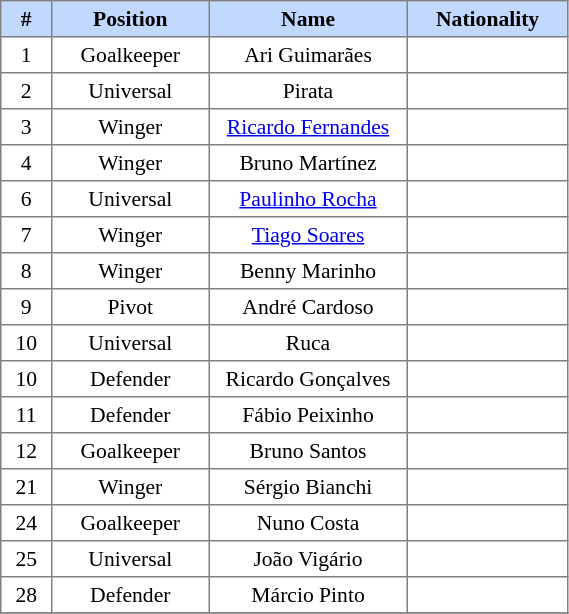<table border=1 style="border-collapse:collapse; font-size:90%;" cellpadding=3 cellspacing=0 width=30%>
<tr bgcolor=#C1D8FF>
<th width=2%>#</th>
<th width=5%>Position</th>
<th width=10%>Name</th>
<th width=5%>Nationality</th>
</tr>
<tr align=center>
<td>1</td>
<td>Goalkeeper</td>
<td>Ari Guimarães</td>
<td></td>
</tr>
<tr align=center>
<td>2</td>
<td>Universal</td>
<td>Pirata</td>
<td></td>
</tr>
<tr align=center>
<td>3</td>
<td>Winger</td>
<td><a href='#'>Ricardo Fernandes</a></td>
<td></td>
</tr>
<tr align=center>
<td>4</td>
<td>Winger</td>
<td>Bruno Martínez</td>
<td></td>
</tr>
<tr align=center>
<td>6</td>
<td>Universal</td>
<td><a href='#'>Paulinho Rocha</a></td>
<td></td>
</tr>
<tr align=center>
<td>7</td>
<td>Winger</td>
<td><a href='#'>Tiago Soares</a></td>
<td></td>
</tr>
<tr align=center>
<td>8</td>
<td>Winger</td>
<td>Benny Marinho</td>
<td></td>
</tr>
<tr align=center>
<td>9</td>
<td>Pivot</td>
<td>André Cardoso</td>
<td></td>
</tr>
<tr align=center>
<td>10</td>
<td>Universal</td>
<td>Ruca</td>
<td></td>
</tr>
<tr align=center>
<td>10</td>
<td>Defender</td>
<td>Ricardo Gonçalves</td>
<td></td>
</tr>
<tr align=center>
<td>11</td>
<td>Defender</td>
<td>Fábio Peixinho</td>
<td></td>
</tr>
<tr align=center>
<td>12</td>
<td>Goalkeeper</td>
<td>Bruno Santos</td>
<td></td>
</tr>
<tr align=center>
<td>21</td>
<td>Winger</td>
<td>Sérgio Bianchi</td>
<td></td>
</tr>
<tr align=center>
<td>24</td>
<td>Goalkeeper</td>
<td>Nuno Costa</td>
<td></td>
</tr>
<tr align=center>
<td>25</td>
<td>Universal</td>
<td>João Vigário</td>
<td></td>
</tr>
<tr align=center>
<td>28</td>
<td>Defender</td>
<td>Márcio Pinto</td>
<td></td>
</tr>
<tr align=center>
</tr>
</table>
